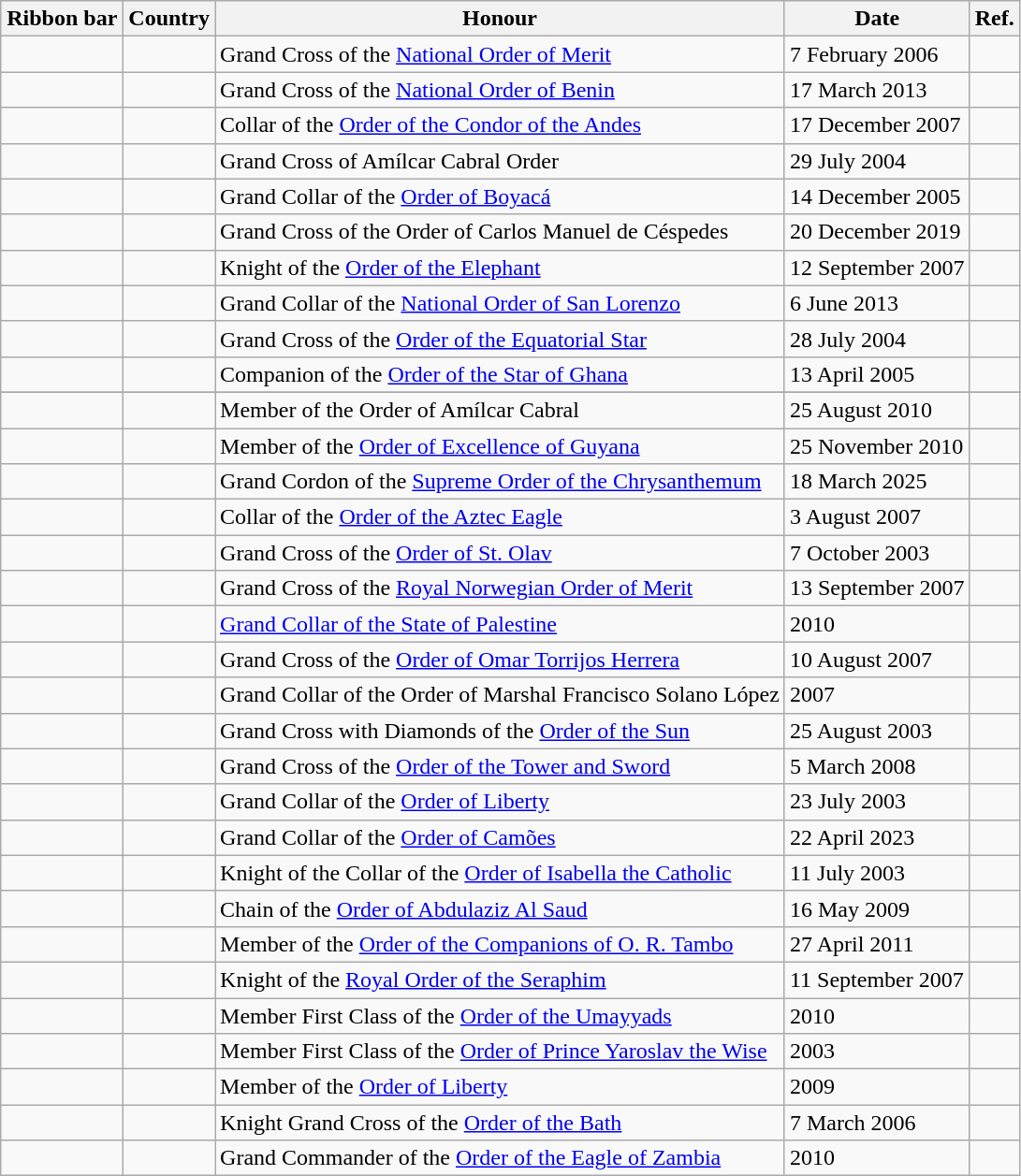<table class="wikitable">
<tr>
<th style="width:80px;">Ribbon bar</th>
<th>Country</th>
<th>Honour</th>
<th>Date</th>
<th>Ref.</th>
</tr>
<tr>
<td></td>
<td></td>
<td>Grand Cross of the <a href='#'>National Order of Merit</a></td>
<td>7 February 2006</td>
<td></td>
</tr>
<tr>
<td></td>
<td></td>
<td>Grand Cross of the <a href='#'>National Order of Benin</a></td>
<td>17 March 2013</td>
<td></td>
</tr>
<tr>
<td></td>
<td></td>
<td>Collar of the <a href='#'>Order of the Condor of the Andes</a></td>
<td>17 December 2007</td>
<td></td>
</tr>
<tr>
<td></td>
<td></td>
<td>Grand Cross of Amílcar Cabral Order</td>
<td>29 July 2004</td>
<td></td>
</tr>
<tr>
<td></td>
<td></td>
<td>Grand Collar of the <a href='#'>Order of Boyacá</a></td>
<td>14 December 2005</td>
<td></td>
</tr>
<tr>
<td></td>
<td></td>
<td>Grand Cross of the Order of Carlos Manuel de Céspedes</td>
<td>20 December 2019</td>
<td></td>
</tr>
<tr>
<td></td>
<td></td>
<td>Knight of the <a href='#'>Order of the Elephant</a></td>
<td>12 September 2007</td>
<td></td>
</tr>
<tr>
<td></td>
<td></td>
<td>Grand Collar of the <a href='#'>National Order of San Lorenzo</a></td>
<td>6 June 2013</td>
<td></td>
</tr>
<tr>
<td></td>
<td></td>
<td>Grand Cross of the <a href='#'>Order of the Equatorial Star</a></td>
<td>28 July 2004</td>
<td></td>
</tr>
<tr>
<td></td>
<td></td>
<td>Companion of the <a href='#'>Order of the Star of Ghana</a></td>
<td>13 April 2005</td>
<td></td>
</tr>
<tr>
</tr>
<tr>
<td></td>
<td></td>
<td>Member of the Order of Amílcar Cabral</td>
<td>25 August 2010</td>
<td></td>
</tr>
<tr>
<td></td>
<td></td>
<td>Member of the <a href='#'>Order of Excellence of Guyana</a></td>
<td>25 November 2010</td>
<td></td>
</tr>
<tr>
<td></td>
<td></td>
<td>Grand Cordon of the <a href='#'>Supreme Order of the Chrysanthemum</a></td>
<td>18 March 2025</td>
<td></td>
</tr>
<tr>
<td></td>
<td></td>
<td>Collar of the <a href='#'>Order of the Aztec Eagle</a></td>
<td>3 August 2007</td>
<td></td>
</tr>
<tr>
<td></td>
<td></td>
<td>Grand Cross of the <a href='#'>Order of St. Olav</a></td>
<td>7 October 2003</td>
<td></td>
</tr>
<tr>
<td></td>
<td></td>
<td>Grand Cross of the <a href='#'>Royal Norwegian Order of Merit</a></td>
<td>13 September 2007</td>
<td></td>
</tr>
<tr>
<td></td>
<td></td>
<td><a href='#'>Grand Collar of the State of Palestine</a></td>
<td>2010</td>
<td></td>
</tr>
<tr>
<td></td>
<td></td>
<td>Grand Cross of the <a href='#'>Order of Omar Torrijos Herrera</a></td>
<td>10 August 2007</td>
<td></td>
</tr>
<tr>
<td></td>
<td></td>
<td>Grand Collar of the Order of Marshal Francisco Solano López</td>
<td>2007</td>
<td></td>
</tr>
<tr>
<td></td>
<td></td>
<td>Grand Cross with Diamonds of the <a href='#'>Order of the Sun</a></td>
<td>25 August 2003</td>
<td></td>
</tr>
<tr>
<td></td>
<td></td>
<td>Grand Cross of the <a href='#'>Order of the Tower and Sword</a></td>
<td>5 March 2008</td>
<td></td>
</tr>
<tr>
<td></td>
<td></td>
<td>Grand Collar of the <a href='#'>Order of Liberty</a></td>
<td>23 July 2003</td>
<td></td>
</tr>
<tr>
<td></td>
<td></td>
<td>Grand Collar of the <a href='#'>Order of Camões</a></td>
<td>22 April 2023</td>
<td></td>
</tr>
<tr>
<td></td>
<td></td>
<td>Knight of the Collar of the <a href='#'>Order of Isabella the Catholic</a></td>
<td>11 July 2003</td>
<td></td>
</tr>
<tr>
<td></td>
<td></td>
<td>Chain of the <a href='#'>Order of Abdulaziz Al Saud</a></td>
<td>16 May 2009</td>
</tr>
<tr>
<td></td>
<td></td>
<td>Member of the <a href='#'>Order of the Companions of O. R. Tambo</a></td>
<td>27 April 2011</td>
<td></td>
</tr>
<tr>
<td></td>
<td></td>
<td>Knight of the <a href='#'>Royal Order of the Seraphim</a></td>
<td>11 September 2007</td>
<td></td>
</tr>
<tr>
<td></td>
<td></td>
<td>Member First Class of the <a href='#'>Order of the Umayyads</a></td>
<td>2010</td>
<td></td>
</tr>
<tr>
<td></td>
<td></td>
<td>Member First Class of the <a href='#'>Order of Prince Yaroslav the Wise</a></td>
<td>2003</td>
<td></td>
</tr>
<tr>
<td></td>
<td></td>
<td>Member of the <a href='#'>Order of Liberty</a></td>
<td>2009</td>
<td></td>
</tr>
<tr>
<td></td>
<td></td>
<td>Knight Grand Cross of the <a href='#'>Order of the Bath</a></td>
<td>7 March 2006</td>
<td></td>
</tr>
<tr>
<td></td>
<td></td>
<td>Grand Commander of the <a href='#'>Order of the Eagle of Zambia</a></td>
<td>2010</td>
<td></td>
</tr>
</table>
